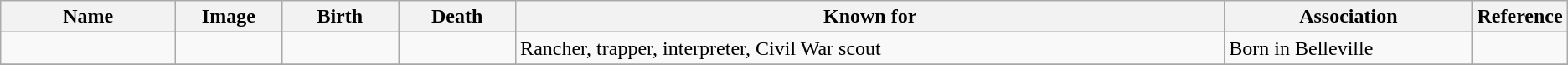<table class="wikitable sortable">
<tr>
<th scope="col" width="140">Name</th>
<th scope="col" width="80" class="unsortable">Image</th>
<th scope="col" width="90">Birth</th>
<th scope="col" width="90">Death</th>
<th scope="col" width="600" class="unsortable">Known for</th>
<th scope="col" width="200" class="unsortable">Association</th>
<th scope="col" width="30" class="unsortable">Reference</th>
</tr>
<tr>
<td></td>
<td></td>
<td align=right></td>
<td align=right></td>
<td>Rancher, trapper, interpreter, Civil War scout</td>
<td>Born in Belleville</td>
<td align="center"></td>
</tr>
<tr>
</tr>
</table>
